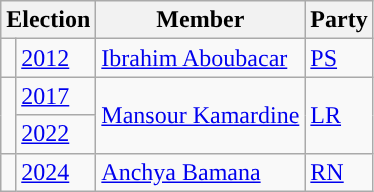<table class="wikitable">
<tr>
<th colspan="2">Election</th>
<th>Member</th>
<th>Party</th>
</tr>
<tr>
<td style="color:inherit;background-color: "></td>
<td><a href='#'>2012</a></td>
<td><a href='#'>Ibrahim Aboubacar</a></td>
<td><a href='#'>PS</a></td>
</tr>
<tr>
<td rowspan="2" style="color:inherit;background-color:"></td>
<td><a href='#'>2017</a></td>
<td rowspan="2"><a href='#'>Mansour Kamardine</a></td>
<td rowspan="2"><a href='#'>LR</a></td>
</tr>
<tr>
<td><a href='#'>2022</a></td>
</tr>
<tr>
<td style="color:inherit;background-color:"></td>
<td><a href='#'>2024</a></td>
<td><a href='#'>Anchya Bamana</a></td>
<td><a href='#'>RN</a></td>
</tr>
</table>
